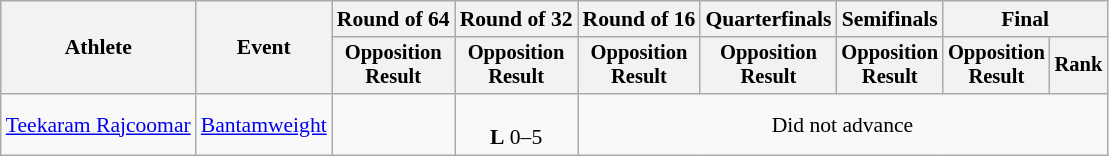<table class="wikitable" style="font-size:90%">
<tr>
<th rowspan="2">Athlete</th>
<th rowspan="2">Event</th>
<th>Round of 64</th>
<th>Round of 32</th>
<th>Round of 16</th>
<th>Quarterfinals</th>
<th>Semifinals</th>
<th colspan=2>Final</th>
</tr>
<tr style="font-size:95%">
<th>Opposition<br>Result</th>
<th>Opposition<br>Result</th>
<th>Opposition<br>Result</th>
<th>Opposition<br>Result</th>
<th>Opposition<br>Result</th>
<th>Opposition<br>Result</th>
<th>Rank</th>
</tr>
<tr align=center>
<td align=left><a href='#'>Teekaram Rajcoomar</a></td>
<td align=left><a href='#'>Bantamweight</a></td>
<td></td>
<td><br><strong>L</strong> 0–5</td>
<td colspan=5>Did not advance</td>
</tr>
</table>
